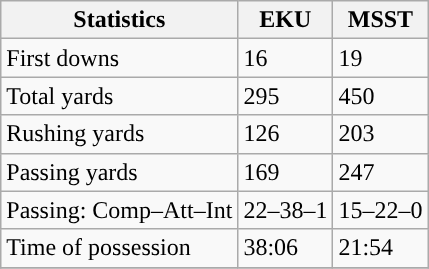<table class="wikitable" style="float: left;">
<tr>
<th>Statistics</th>
<th>EKU</th>
<th>MSST</th>
</tr>
<tr>
<td>First downs</td>
<td>16</td>
<td>19</td>
</tr>
<tr>
<td>Total yards</td>
<td>295</td>
<td>450</td>
</tr>
<tr>
<td>Rushing yards</td>
<td>126</td>
<td>203</td>
</tr>
<tr>
<td>Passing yards</td>
<td>169</td>
<td>247</td>
</tr>
<tr>
<td>Passing: Comp–Att–Int</td>
<td>22–38–1</td>
<td>15–22–0</td>
</tr>
<tr>
<td>Time of possession</td>
<td>38:06</td>
<td>21:54</td>
</tr>
<tr>
</tr>
</table>
